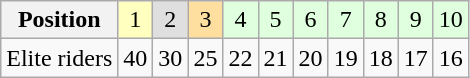<table class="wikitable" style="text-align: center;">
<tr>
<th>Position</th>
<td bgcolor="#ffffbf">1</td>
<td bgcolor="#dfdfdf">2</td>
<td bgcolor="#ffdf9f">3</td>
<td bgcolor="#dfffdf">4</td>
<td bgcolor="#dfffdf">5</td>
<td bgcolor="#dfffdf">6</td>
<td bgcolor="#dfffdf">7</td>
<td bgcolor="#dfffdf">8</td>
<td bgcolor="#dfffdf">9</td>
<td bgcolor="#dfffdf">10</td>
</tr>
<tr>
<td>Elite riders</td>
<td>40</td>
<td>30</td>
<td>25</td>
<td>22</td>
<td>21</td>
<td>20</td>
<td>19</td>
<td>18</td>
<td>17</td>
<td>16</td>
</tr>
</table>
